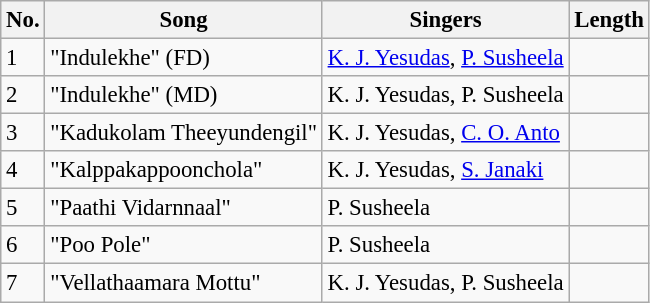<table class="wikitable" style="font-size:95%;">
<tr>
<th>No.</th>
<th>Song</th>
<th>Singers</th>
<th>Length</th>
</tr>
<tr>
<td>1</td>
<td>"Indulekhe" (FD)</td>
<td><a href='#'>K. J. Yesudas</a>, <a href='#'>P. Susheela</a></td>
<td></td>
</tr>
<tr>
<td>2</td>
<td>"Indulekhe" (MD)</td>
<td>K. J. Yesudas, P. Susheela</td>
<td></td>
</tr>
<tr>
<td>3</td>
<td>"Kadukolam Theeyundengil"</td>
<td>K. J. Yesudas, <a href='#'>C. O. Anto</a></td>
<td></td>
</tr>
<tr>
<td>4</td>
<td>"Kalppakappoonchola"</td>
<td>K. J. Yesudas, <a href='#'>S. Janaki</a></td>
<td></td>
</tr>
<tr>
<td>5</td>
<td>"Paathi Vidarnnaal"</td>
<td>P. Susheela</td>
<td></td>
</tr>
<tr>
<td>6</td>
<td>"Poo Pole"</td>
<td>P. Susheela</td>
<td></td>
</tr>
<tr>
<td>7</td>
<td>"Vellathaamara Mottu"</td>
<td>K. J. Yesudas, P. Susheela</td>
<td></td>
</tr>
</table>
